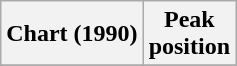<table class="wikitable sortable plainrowheaders">
<tr>
<th>Chart (1990)</th>
<th>Peak<br>position</th>
</tr>
<tr>
</tr>
</table>
